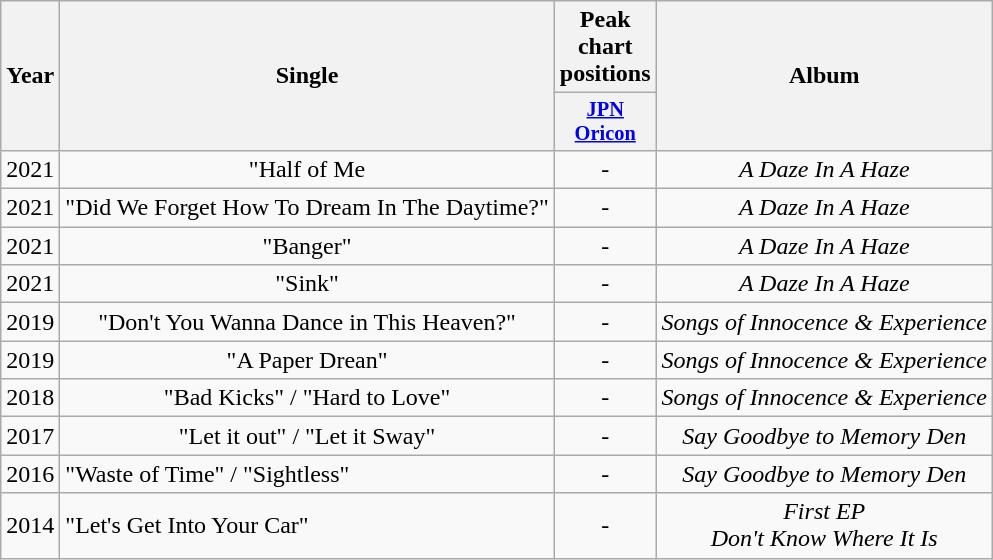<table class="wikitable plainrowheaders" style="text-align:center;">
<tr>
<th scope="col" rowspan="2">Year</th>
<th scope="col" rowspan="2">Single</th>
<th colspan="1">Peak chart positions</th>
<th scope="col" rowspan="2">Album</th>
</tr>
<tr>
<th scope="col" style="width:2.5em;font-size:85%;"><a href='#'>JPN<br>Oricon</a><br></th>
</tr>
<tr>
<td>2021</td>
<td>"Half of Me</td>
<td>-</td>
<td><em>A Daze In A Haze</em></td>
</tr>
<tr>
<td>2021</td>
<td>"Did We Forget How To Dream In The Daytime?"</td>
<td>-</td>
<td><em>A Daze In A Haze</em></td>
</tr>
<tr>
<td>2021</td>
<td>"Banger"</td>
<td>-</td>
<td><em>A Daze In A Haze</em></td>
</tr>
<tr>
<td>2021</td>
<td>"Sink"</td>
<td>-</td>
<td><em>A Daze In A Haze</em></td>
</tr>
<tr>
<td>2019</td>
<td>"Don't You Wanna Dance in This Heaven?"</td>
<td>-</td>
<td><em>Songs of Innocence & Experience</em></td>
</tr>
<tr>
<td>2019</td>
<td>"A Paper Drean"</td>
<td>-</td>
<td><em>Songs of Innocence & Experience</em></td>
</tr>
<tr>
<td>2018</td>
<td>"Bad Kicks" / "Hard to Love"</td>
<td>-</td>
<td><em>Songs of Innocence & Experience</em></td>
</tr>
<tr>
<td>2017</td>
<td>"Let it out" / "Let it Sway"</td>
<td>-</td>
<td><em>Say Goodbye to Memory Den</em></td>
</tr>
<tr>
<td>2016</td>
<td style="text-align:left;">"Waste of Time" / "Sightless"</td>
<td>-</td>
<td><em>Say Goodbye to Memory Den</em></td>
</tr>
<tr>
<td>2014</td>
<td style="text-align:left;">"Let's Get Into Your Car"</td>
<td>-</td>
<td><em>First EP</em><br><em>Don't Know Where It Is</em></td>
</tr>
</table>
